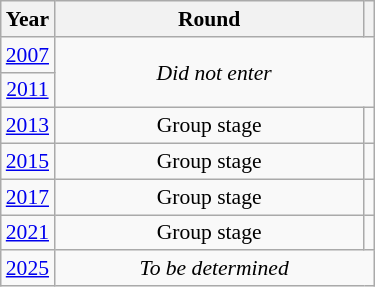<table class="wikitable" style="text-align: center; font-size:90%">
<tr>
<th>Year</th>
<th style="width:200px">Round</th>
<th></th>
</tr>
<tr>
<td><a href='#'>2007</a></td>
<td colspan="2" rowspan="2"><em>Did not enter</em></td>
</tr>
<tr>
<td><a href='#'>2011</a></td>
</tr>
<tr>
<td><a href='#'>2013</a></td>
<td>Group stage</td>
<td></td>
</tr>
<tr>
<td><a href='#'>2015</a></td>
<td>Group stage</td>
<td></td>
</tr>
<tr>
<td><a href='#'>2017</a></td>
<td>Group stage</td>
<td></td>
</tr>
<tr>
<td><a href='#'>2021</a></td>
<td>Group stage</td>
<td></td>
</tr>
<tr>
<td><a href='#'>2025</a></td>
<td colspan="2"><em>To be determined</em></td>
</tr>
</table>
